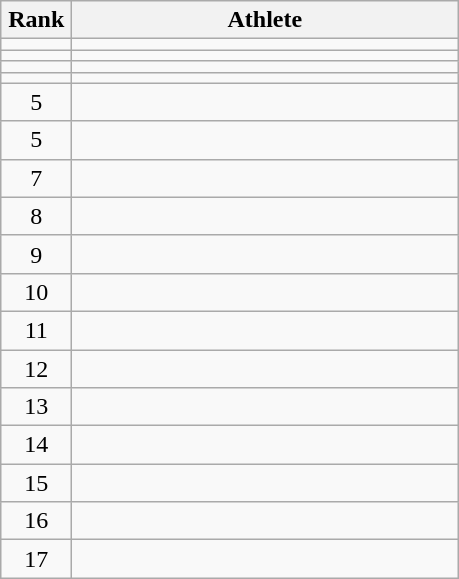<table class="wikitable" style="text-align: center;">
<tr>
<th width=40>Rank</th>
<th width=250>Athlete</th>
</tr>
<tr>
<td></td>
<td align="left"></td>
</tr>
<tr>
<td></td>
<td align="left"></td>
</tr>
<tr>
<td></td>
<td align="left"></td>
</tr>
<tr>
<td></td>
<td align="left"></td>
</tr>
<tr>
<td>5</td>
<td align="left"></td>
</tr>
<tr>
<td>5</td>
<td align="left"></td>
</tr>
<tr>
<td>7</td>
<td align="left"></td>
</tr>
<tr>
<td>8</td>
<td align="left"></td>
</tr>
<tr>
<td>9</td>
<td align="left"></td>
</tr>
<tr>
<td>10</td>
<td align="left"></td>
</tr>
<tr>
<td>11</td>
<td align="left"></td>
</tr>
<tr>
<td>12</td>
<td align="left"></td>
</tr>
<tr>
<td>13</td>
<td align="left"></td>
</tr>
<tr>
<td>14</td>
<td align="left"></td>
</tr>
<tr>
<td>15</td>
<td align="left"></td>
</tr>
<tr>
<td>16</td>
<td align="left"></td>
</tr>
<tr>
<td>17</td>
<td align="left"></td>
</tr>
</table>
